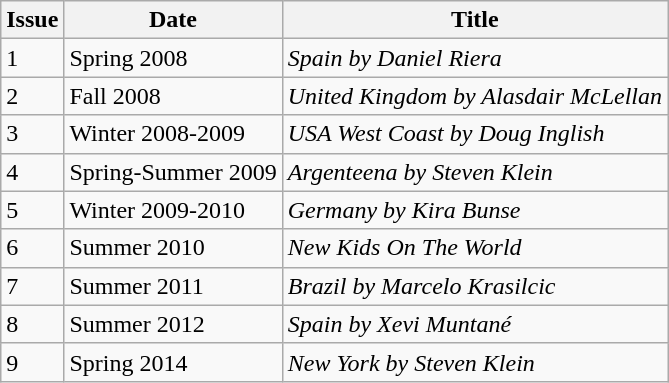<table class="wikitable">
<tr>
<th>Issue</th>
<th>Date</th>
<th>Title</th>
</tr>
<tr>
<td>1</td>
<td>Spring 2008</td>
<td><em>Spain by Daniel Riera</em></td>
</tr>
<tr>
<td>2</td>
<td>Fall 2008</td>
<td><em>United Kingdom by Alasdair McLellan </em></td>
</tr>
<tr>
<td>3</td>
<td>Winter 2008-2009</td>
<td><em>USA West Coast by Doug Inglish</em></td>
</tr>
<tr>
<td>4</td>
<td>Spring-Summer 2009</td>
<td><em>Argenteena by Steven Klein</em></td>
</tr>
<tr>
<td>5</td>
<td>Winter 2009-2010</td>
<td><em>Germany by Kira Bunse</em></td>
</tr>
<tr>
<td>6</td>
<td>Summer 2010</td>
<td><em>New Kids On The World</em></td>
</tr>
<tr>
<td>7</td>
<td>Summer 2011</td>
<td><em>Brazil by Marcelo Krasilcic</em></td>
</tr>
<tr>
<td>8</td>
<td>Summer 2012</td>
<td><em>Spain by Xevi Muntané</em></td>
</tr>
<tr>
<td>9</td>
<td>Spring 2014</td>
<td><em>New York by Steven Klein</em></td>
</tr>
</table>
